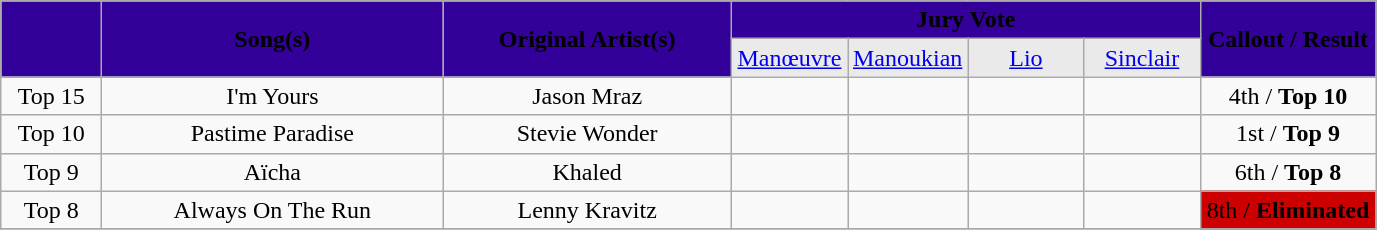<table class = "wikitable" style="text-align:center">
<tr>
<th rowspan=2 width="60px" style="background:#330099; text-align:center;"><span></span></th>
<th rowspan=2 width="220px" style="background:#330099; text-align:center;"><span>Song(s)</span></th>
<th rowspan=2 width="185px" style="background:#330099; text-align:center;"><span>Original Artist(s)</span></th>
<th colspan=4 style="background:#330099; text-align:center;"><span>Jury Vote</span></th>
<th rowspan=2 width="110px" style="background:#330099; text-align:center;"><span>Callout / Result</span></th>
</tr>
<tr>
<td width="70px" style="background:#EAEAEA; text-align:center;"><a href='#'><span>Manœuvre</span></a></td>
<td width="70px" style="background:#EAEAEA; text-align:center;"><a href='#'><span>Manoukian</span></a></td>
<td width="70px" style="background:#EAEAEA; text-align:center;"><a href='#'><span>Lio</span></a></td>
<td width="70px" style="background:#EAEAEA; text-align:center;"><a href='#'><span>Sinclair</span></a></td>
</tr>
<tr>
<td>Top 15</td>
<td>I'm Yours</td>
<td>Jason Mraz</td>
<td></td>
<td></td>
<td></td>
<td></td>
<td>4th / <strong>Top 10</strong></td>
</tr>
<tr>
<td>Top 10</td>
<td>Pastime Paradise</td>
<td>Stevie Wonder</td>
<td></td>
<td></td>
<td></td>
<td></td>
<td>1st / <strong>Top 9</strong></td>
</tr>
<tr>
<td>Top 9</td>
<td>Aïcha</td>
<td>Khaled</td>
<td></td>
<td></td>
<td></td>
<td></td>
<td>6th / <strong>Top 8</strong></td>
</tr>
<tr>
<td>Top 8</td>
<td>Always On The Run</td>
<td>Lenny Kravitz</td>
<td></td>
<td></td>
<td></td>
<td></td>
<td bgcolor="#CC0000">8th / <strong>Eliminated</strong></td>
</tr>
<tr>
</tr>
</table>
